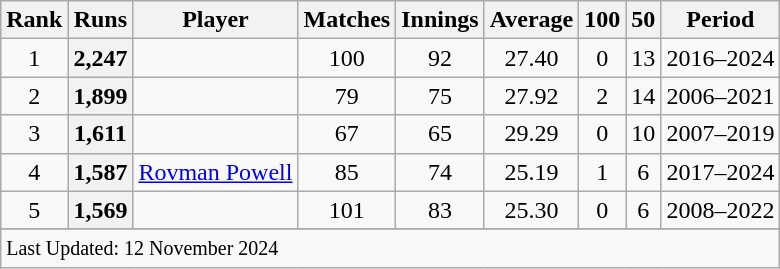<table class="wikitable plainrowheaders sortable">
<tr>
<th scope=col>Rank</th>
<th scope=col>Runs</th>
<th scope=col>Player</th>
<th scope=col>Matches</th>
<th scope=col>Innings</th>
<th scope=col>Average</th>
<th scope=col>100</th>
<th scope=col>50</th>
<th scope=col>Period</th>
</tr>
<tr>
<td align=center>1</td>
<th scope=row style=text-align:center;>2,247</th>
<td></td>
<td align=center>100</td>
<td align=center>92</td>
<td align=center>27.40</td>
<td align=center>0</td>
<td align=center>13</td>
<td>2016–2024</td>
</tr>
<tr>
<td align=center>2</td>
<th scope=row style=text-align:center;>1,899</th>
<td></td>
<td align=center>79</td>
<td align=center>75</td>
<td align=center>27.92</td>
<td align=center>2</td>
<td align=center>14</td>
<td>2006–2021</td>
</tr>
<tr>
<td align=center>3</td>
<th scope=row style=text-align:center;>1,611</th>
<td></td>
<td align=center>67</td>
<td align=center>65</td>
<td align=center>29.29</td>
<td align=center>0</td>
<td align=center>10</td>
<td>2007–2019</td>
</tr>
<tr>
<td align=center>4</td>
<th scope=row style=text-align:center;>1,587</th>
<td><a href='#'>Rovman Powell</a></td>
<td align=center>85</td>
<td align=center>74</td>
<td align=center>25.19</td>
<td align=center>1</td>
<td align=center>6</td>
<td>2017–2024</td>
</tr>
<tr>
<td align=center>5</td>
<th scope=row style=text-align:center;>1,569</th>
<td></td>
<td align=center>101</td>
<td align=center>83</td>
<td align=center>25.30</td>
<td align=center>0</td>
<td align=center>6</td>
<td>2008–2022</td>
</tr>
<tr>
</tr>
<tr class=sortbottom>
<td colspan=9><small>Last Updated: 12 November 2024</small></td>
</tr>
</table>
